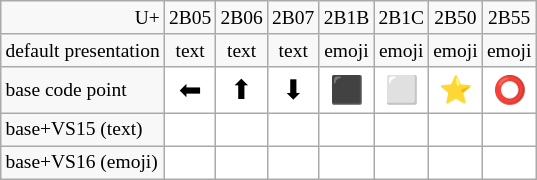<table class="wikitable nounderlines" style="border-collapse:collapse;background:#FFFFFF;font-size:large;text-align:center">
<tr style="background:#F8F8F8;font-size:small">
<td style="text-align:right">U+</td>
<td>2B05</td>
<td>2B06</td>
<td>2B07</td>
<td>2B1B</td>
<td>2B1C</td>
<td>2B50</td>
<td>2B55</td>
</tr>
<tr style="background:#F8F8F8;font-size:small">
<td style="text-align:left">default presentation</td>
<td>text</td>
<td>text</td>
<td>text</td>
<td>emoji</td>
<td>emoji</td>
<td>emoji</td>
<td>emoji</td>
</tr>
<tr>
<td style="background:#F8F8F8;font-size:small;text-align:left">base code point</td>
<td>⬅</td>
<td>⬆</td>
<td>⬇</td>
<td>⬛</td>
<td>⬜</td>
<td>⭐</td>
<td>⭕</td>
</tr>
<tr>
<td style="background:#F8F8F8;font-size:small;text-align:left">base+VS15 (text)</td>
<td></td>
<td></td>
<td></td>
<td></td>
<td></td>
<td></td>
<td></td>
</tr>
<tr>
<td style="background:#F8F8F8;font-size:small;text-align:left">base+VS16 (emoji)</td>
<td></td>
<td></td>
<td></td>
<td></td>
<td></td>
<td></td>
<td></td>
</tr>
</table>
